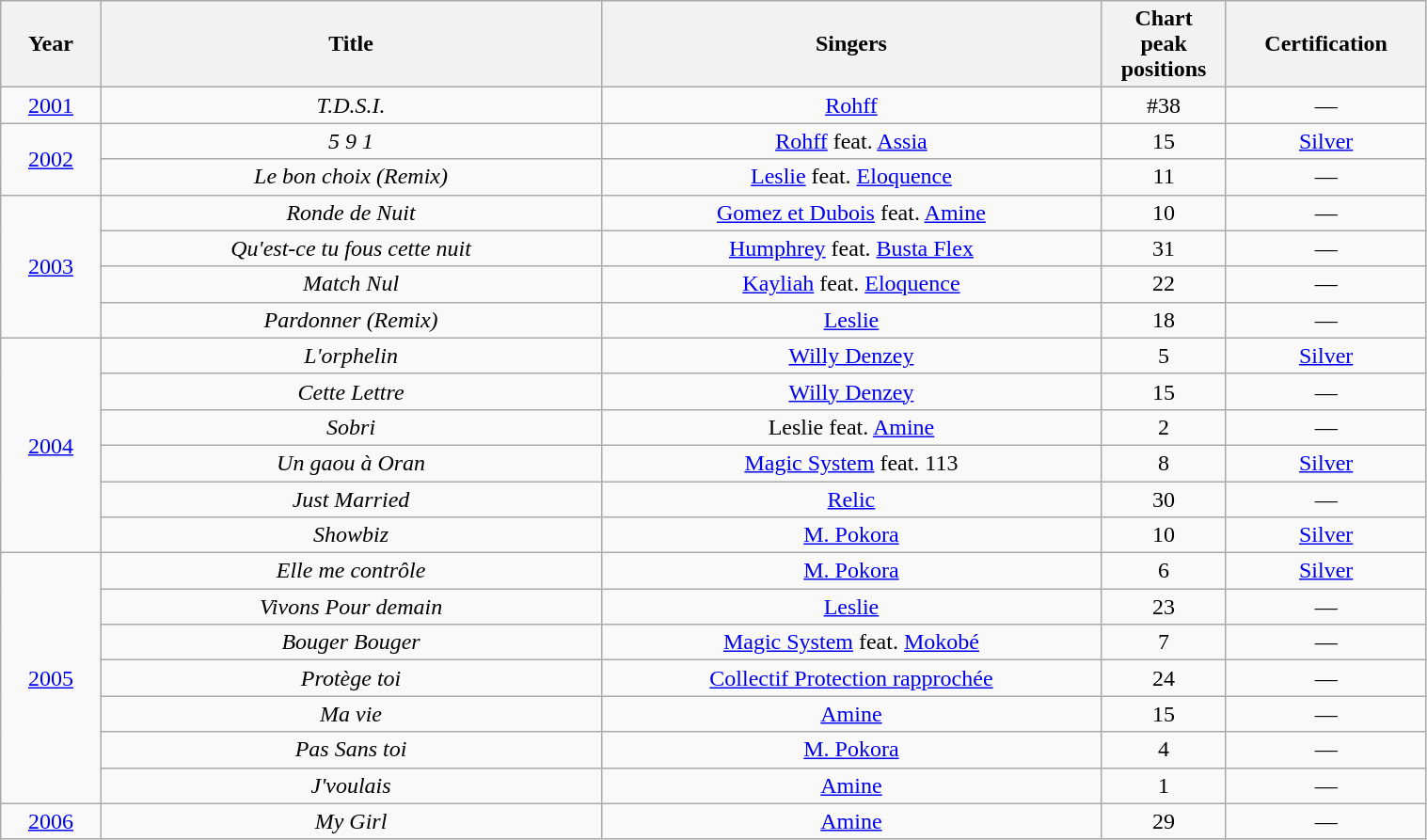<table class="wikitable centre" style="text-align:center" width="80%">
<tr>
<th scope=col width=5%>Year</th>
<th scope=col width=25%>Title</th>
<th scope=col width=25%>Singers</th>
<th scope=col width=5%>Chart <br>peak<br>positions</th>
<th scope=col width=10%>Certification</th>
</tr>
<tr>
<td><a href='#'>2001</a></td>
<td><em>T.D.S.I.</em></td>
<td><a href='#'>Rohff</a></td>
<td>#38</td>
<td>—</td>
</tr>
<tr>
<td rowspan=2><a href='#'>2002</a></td>
<td><em>5 9 1</em></td>
<td><a href='#'>Rohff</a> feat. <a href='#'>Assia</a></td>
<td>15</td>
<td><a href='#'>Silver</a></td>
</tr>
<tr>
<td><em>Le bon choix (Remix)</em></td>
<td><a href='#'>Leslie</a> feat. <a href='#'>Eloquence</a></td>
<td>11</td>
<td>—</td>
</tr>
<tr>
<td rowspan=4><a href='#'>2003</a></td>
<td><em>Ronde de Nuit</em></td>
<td><a href='#'>Gomez et Dubois</a> feat. <a href='#'>Amine</a></td>
<td>10</td>
<td>—</td>
</tr>
<tr>
<td><em>Qu'est-ce tu fous cette nuit</em></td>
<td><a href='#'>Humphrey</a> feat. <a href='#'>Busta Flex</a></td>
<td>31</td>
<td>—</td>
</tr>
<tr>
<td><em>Match Nul</em></td>
<td><a href='#'>Kayliah</a> feat. <a href='#'>Eloquence</a></td>
<td>22</td>
<td>—</td>
</tr>
<tr>
<td><em>Pardonner (Remix)</em></td>
<td><a href='#'>Leslie</a></td>
<td>18</td>
<td>—</td>
</tr>
<tr>
<td rowspan=6><a href='#'>2004</a></td>
<td><em>L'orphelin</em></td>
<td><a href='#'>Willy Denzey</a></td>
<td>5</td>
<td><a href='#'>Silver</a></td>
</tr>
<tr>
<td><em>Cette Lettre</em></td>
<td><a href='#'>Willy Denzey</a></td>
<td>15</td>
<td>—</td>
</tr>
<tr>
<td><em>Sobri</em></td>
<td>Leslie feat. <a href='#'>Amine</a></td>
<td>2</td>
<td>—</td>
</tr>
<tr>
<td><em>Un gaou à Oran</em></td>
<td><a href='#'>Magic System</a> feat. 113</td>
<td>8</td>
<td><a href='#'>Silver</a></td>
</tr>
<tr>
<td><em>Just Married</em></td>
<td><a href='#'>Relic</a></td>
<td>30</td>
<td>—</td>
</tr>
<tr>
<td><em>Showbiz</em></td>
<td><a href='#'>M. Pokora</a></td>
<td>10</td>
<td><a href='#'>Silver</a></td>
</tr>
<tr>
<td rowspan=7><a href='#'>2005</a></td>
<td><em>Elle me contrôle</em></td>
<td><a href='#'>M. Pokora</a></td>
<td>6</td>
<td><a href='#'>Silver</a></td>
</tr>
<tr>
<td><em>Vivons Pour demain </em></td>
<td><a href='#'>Leslie</a></td>
<td>23</td>
<td>—</td>
</tr>
<tr>
<td><em>Bouger Bouger</em></td>
<td><a href='#'>Magic System</a> feat. <a href='#'>Mokobé</a></td>
<td>7</td>
<td>—</td>
</tr>
<tr>
<td><em>Protège toi</em></td>
<td><a href='#'>Collectif Protection rapprochée</a></td>
<td>24</td>
<td>—</td>
</tr>
<tr>
<td><em>Ma vie</em></td>
<td><a href='#'>Amine</a></td>
<td>15</td>
<td>—</td>
</tr>
<tr>
<td><em>Pas Sans toi</em></td>
<td><a href='#'>M. Pokora</a></td>
<td>4</td>
<td>—</td>
</tr>
<tr>
<td><em>J'voulais</em></td>
<td><a href='#'>Amine</a></td>
<td>1</td>
<td>—</td>
</tr>
<tr>
<td><a href='#'>2006</a></td>
<td><em>My Girl</em></td>
<td><a href='#'>Amine</a></td>
<td>29</td>
<td>—</td>
</tr>
</table>
